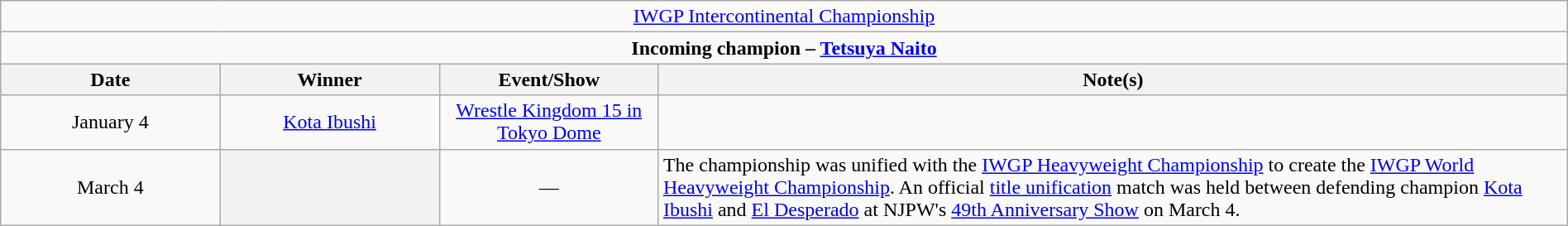<table class="wikitable" style="text-align:center; width:100%;">
<tr>
<td colspan="4" style="text-align: center;"><a href='#'>IWGP Intercontinental Championship</a></td>
</tr>
<tr>
<td colspan="4" style="text-align: center;"><strong>Incoming champion – <a href='#'>Tetsuya Naito</a></strong></td>
</tr>
<tr>
<th width=14%>Date</th>
<th width=14%>Winner</th>
<th width=14%>Event/Show</th>
<th width=58%>Note(s)</th>
</tr>
<tr>
<td>January 4</td>
<td><a href='#'>Kota Ibushi</a></td>
<td><a href='#'>Wrestle Kingdom 15 in Tokyo Dome</a><br></td>
<td></td>
</tr>
<tr>
<td>March 4</td>
<th></th>
<td>—</td>
<td align=left>The championship was unified with the <a href='#'>IWGP Heavyweight Championship</a> to create the <a href='#'>IWGP World Heavyweight Championship</a>. An official <a href='#'>title unification</a> match was held between defending champion <a href='#'>Kota Ibushi</a> and <a href='#'>El Desperado</a> at NJPW's <a href='#'>49th Anniversary Show</a> on March 4.</td>
</tr>
</table>
